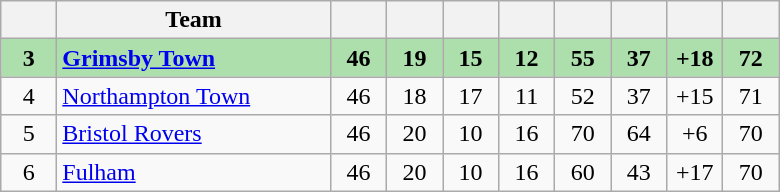<table class="wikitable" style="text-align:center">
<tr>
<th width="30"></th>
<th width="175">Team</th>
<th width="30"></th>
<th width="30"></th>
<th width="30"></th>
<th width="30"></th>
<th width="30"></th>
<th width="30"></th>
<th width="30"></th>
<th width="30"></th>
</tr>
<tr style="background:#addfad;">
<td><strong>3</strong></td>
<td align=left><strong><a href='#'>Grimsby Town</a></strong></td>
<td><strong>46</strong></td>
<td><strong>19</strong></td>
<td><strong>15</strong></td>
<td><strong>12</strong></td>
<td><strong>55</strong></td>
<td><strong>37</strong></td>
<td><strong>+18</strong></td>
<td><strong>72</strong></td>
</tr>
<tr>
<td>4</td>
<td align=left><a href='#'>Northampton Town</a></td>
<td>46</td>
<td>18</td>
<td>17</td>
<td>11</td>
<td>52</td>
<td>37</td>
<td>+15</td>
<td>71</td>
</tr>
<tr>
<td>5</td>
<td align=left><a href='#'>Bristol Rovers</a></td>
<td>46</td>
<td>20</td>
<td>10</td>
<td>16</td>
<td>70</td>
<td>64</td>
<td>+6</td>
<td>70</td>
</tr>
<tr>
<td>6</td>
<td align=left><a href='#'>Fulham</a></td>
<td>46</td>
<td>20</td>
<td>10</td>
<td>16</td>
<td>60</td>
<td>43</td>
<td>+17</td>
<td>70</td>
</tr>
</table>
